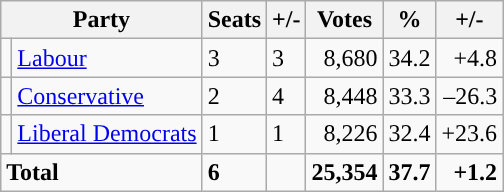<table class="wikitable sortable">
<tr>
<th colspan="2">Party</th>
<th>Seats</th>
<th>+/-</th>
<th>Votes</th>
<th>%</th>
<th>+/-</th>
</tr>
<tr>
<td style="background-color: "></td>
<td><a href='#'>Labour</a></td>
<td>3</td>
<td> 3</td>
<td style="text-align:right;">8,680</td>
<td style="text-align:right;">34.2</td>
<td style="text-align:right;">+4.8</td>
</tr>
<tr>
<td style="background-color: "></td>
<td><a href='#'>Conservative</a></td>
<td>2</td>
<td> 4</td>
<td style="text-align:right;">8,448</td>
<td style="text-align:right;">33.3</td>
<td style="text-align:right;">–26.3</td>
</tr>
<tr>
<td style="background-color: "></td>
<td><a href='#'>Liberal Democrats</a></td>
<td>1</td>
<td> 1</td>
<td style="text-align:right;">8,226</td>
<td style="text-align:right;">32.4</td>
<td style="text-align:right;">+23.6</td>
</tr>
<tr>
<td colspan="2"><strong>Total</strong></td>
<td><strong>6</strong></td>
<td></td>
<td style="text-align:right;"><strong>25,354</strong></td>
<td style="text-align:right;"><strong>37.7</strong></td>
<td style="text-align:right;"><strong>+1.2</strong></td>
</tr>
</table>
